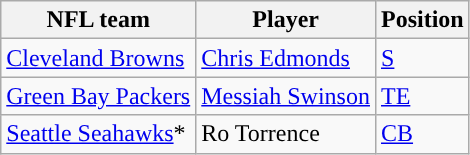<table class="wikitable">
<tr>
<th style="text-align:center; ">NFL team</th>
<th style="text-align:center; ">Player</th>
<th style="text-align:center; ">Position</th>
</tr>
<tr>
<td><a href='#'>Cleveland Browns</a></td>
<td><a href='#'>Chris Edmonds</a></td>
<td><a href='#'>S</a></td>
</tr>
<tr>
<td><a href='#'>Green Bay Packers</a></td>
<td><a href='#'>Messiah Swinson</a></td>
<td><a href='#'>TE</a></td>
</tr>
<tr>
<td><a href='#'>Seattle Seahawks</a>*</td>
<td>Ro Torrence</td>
<td><a href='#'>CB</a></td>
</tr>
</table>
